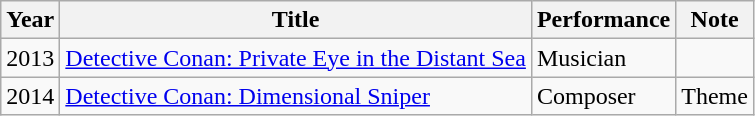<table class="wikitable sortable">
<tr>
<th>Year</th>
<th>Title</th>
<th>Performance</th>
<th>Note</th>
</tr>
<tr>
<td>2013</td>
<td><a href='#'>Detective Conan: Private Eye in the Distant Sea</a></td>
<td>Musician</td>
<td></td>
</tr>
<tr>
<td>2014</td>
<td><a href='#'>Detective Conan: Dimensional Sniper</a></td>
<td>Composer</td>
<td>Theme</td>
</tr>
</table>
